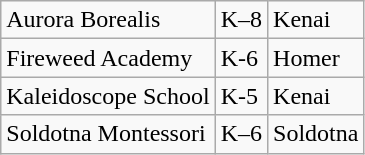<table class="wikitable">
<tr>
<td>Aurora Borealis</td>
<td>K–8</td>
<td>Kenai</td>
</tr>
<tr>
<td>Fireweed Academy</td>
<td>K-6</td>
<td>Homer</td>
</tr>
<tr>
<td>Kaleidoscope School</td>
<td>K-5</td>
<td>Kenai</td>
</tr>
<tr>
<td>Soldotna Montessori</td>
<td>K–6</td>
<td>Soldotna</td>
</tr>
</table>
